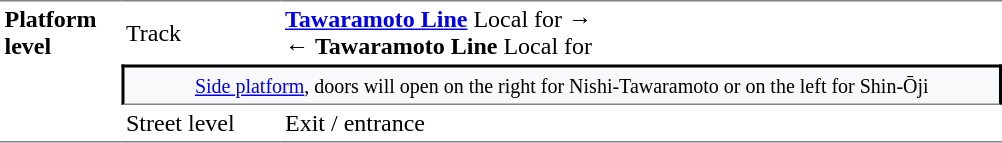<table border=0 cellspacing=0 cellpadding=3>
<tr>
<td style="border-top: 1px solid gray;" width=50 rowspan=2 valign=top><strong>Platform level</strong></td>
<td style="border-top: 1px solid gray;" width=100>Track</td>
<td style="border-top: 1px solid gray;" width=475> <strong><a href='#'>Tawaramoto Line</a></strong>  Local for  →<br>←  <strong>Tawaramoto Line</strong>  Local for </td>
</tr>
<tr>
<td style="border-top: 2px solid black;border-right: 2px solid black;border-left: 2px solid black;border-bottom: 1px solid gray; background-color:#f8f9fa;text-align:center;" colspan=2><small><a href='#'>Side platform</a>, doors will open on the right for Nishi-Tawaramoto or on the left for Shin-Ōji</small>  </td>
</tr>
<tr>
<td style="border-bottom: 1px solid gray;" valign=top width=75></td>
<td style="border-bottom: 1px solid gray;" valign=top width=100>Street level</td>
<td style="border-bottom: 1px solid gray;" valign=top width=475>Exit / entrance</td>
</tr>
</table>
